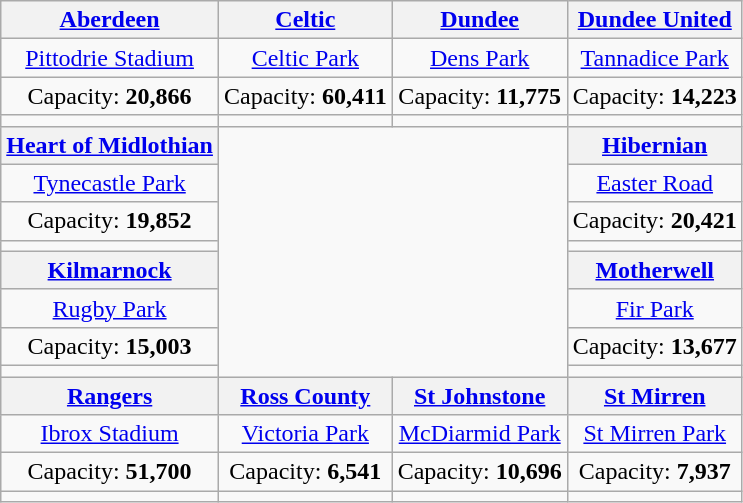<table class="wikitable" style="text-align:center">
<tr>
<th><a href='#'>Aberdeen</a></th>
<th><a href='#'>Celtic</a></th>
<th><a href='#'>Dundee</a></th>
<th><a href='#'>Dundee United</a></th>
</tr>
<tr>
<td><a href='#'>Pittodrie Stadium</a></td>
<td><a href='#'>Celtic Park</a></td>
<td><a href='#'>Dens Park</a></td>
<td><a href='#'>Tannadice Park</a></td>
</tr>
<tr>
<td>Capacity: <strong>20,866</strong></td>
<td>Capacity: <strong>60,411</strong></td>
<td>Capacity: <strong>11,775</strong></td>
<td>Capacity: <strong>14,223</strong></td>
</tr>
<tr>
<td></td>
<td></td>
<td></td>
<td></td>
</tr>
<tr>
<th><a href='#'>Heart of Midlothian</a></th>
<td rowspan="8" colspan="2"></td>
<th><a href='#'>Hibernian</a></th>
</tr>
<tr>
<td><a href='#'>Tynecastle Park</a></td>
<td><a href='#'>Easter Road</a></td>
</tr>
<tr>
<td>Capacity: <strong>19,852</strong></td>
<td>Capacity: <strong>20,421</strong></td>
</tr>
<tr>
<td></td>
<td></td>
</tr>
<tr>
<th><a href='#'>Kilmarnock</a></th>
<th><a href='#'>Motherwell</a></th>
</tr>
<tr>
<td><a href='#'>Rugby Park</a></td>
<td><a href='#'>Fir Park</a></td>
</tr>
<tr>
<td>Capacity: <strong>15,003</strong></td>
<td>Capacity: <strong>13,677</strong></td>
</tr>
<tr>
<td></td>
<td></td>
</tr>
<tr>
<th><a href='#'>Rangers</a></th>
<th><a href='#'>Ross County</a></th>
<th><a href='#'>St Johnstone</a></th>
<th><a href='#'>St Mirren</a></th>
</tr>
<tr>
<td><a href='#'>Ibrox Stadium</a></td>
<td><a href='#'>Victoria Park</a></td>
<td><a href='#'>McDiarmid Park</a></td>
<td><a href='#'>St Mirren Park</a></td>
</tr>
<tr>
<td>Capacity: <strong>51,700</strong></td>
<td>Capacity: <strong>6,541</strong></td>
<td>Capacity: <strong>10,696</strong></td>
<td>Capacity: <strong>7,937</strong></td>
</tr>
<tr>
<td></td>
<td></td>
<td></td>
<td></td>
</tr>
</table>
